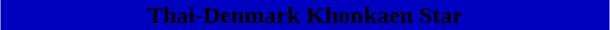<table class="toccolours" align="center" width="410px">
<tr>
<th style="background:#0000C0"><span>Thai-Denmark Khonkaen Star </span></th>
</tr>
<tr>
<td><div><br>






</div></td>
</tr>
</table>
